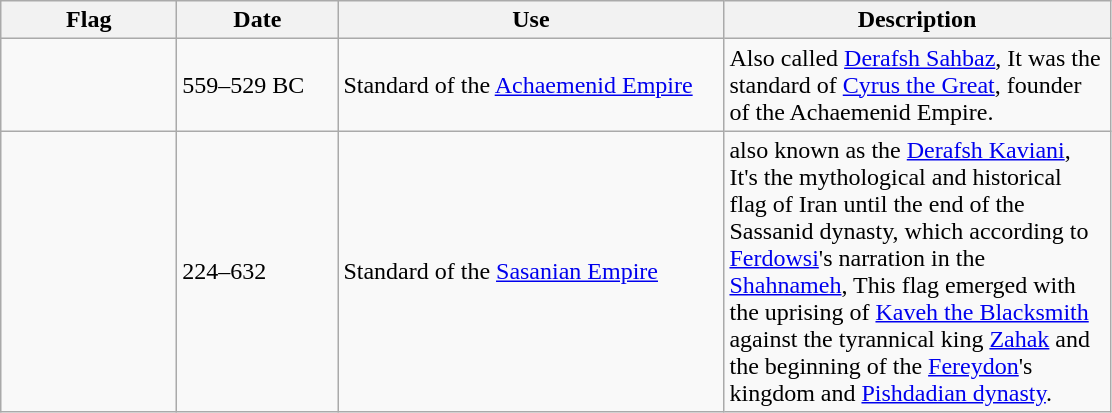<table class="wikitable">
<tr>
<th style="width:110px;">Flag</th>
<th style="width:100px;">Date</th>
<th style="width:250px;">Use</th>
<th style="width:250px;">Description</th>
</tr>
<tr>
<td></td>
<td>559–529 BC</td>
<td>Standard of the <a href='#'>Achaemenid Empire</a></td>
<td>Also called <a href='#'>Derafsh Sahbaz</a>, It was the standard of <a href='#'>Cyrus the Great</a>, founder of the Achaemenid Empire.</td>
</tr>
<tr>
<td></td>
<td>224–632</td>
<td>Standard of the <a href='#'>Sasanian Empire</a></td>
<td>also known as the <a href='#'>Derafsh Kaviani</a>, It's the mythological and historical flag of Iran until the end of the Sassanid dynasty, which according to <a href='#'>Ferdowsi</a>'s narration in the <a href='#'>Shahnameh</a>, This flag emerged with the uprising of <a href='#'>Kaveh the Blacksmith</a> against the tyrannical king <a href='#'>Zahak</a> and the beginning of the <a href='#'>Fereydon</a>'s kingdom and <a href='#'>Pishdadian dynasty</a>.</td>
</tr>
</table>
